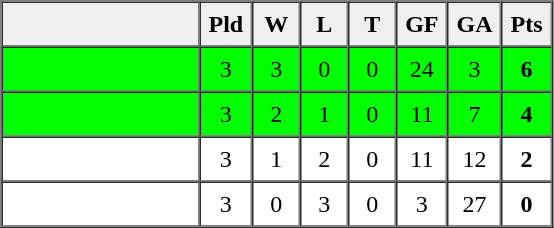<table border=1 cellpadding=5 cellspacing=0>
<tr>
<th bgcolor="#efefef" width="120"></th>
<th bgcolor="#efefef" width="20">Pld</th>
<th bgcolor="#efefef" width="20">W</th>
<th bgcolor="#efefef" width="20">L</th>
<th bgcolor="#efefef" width="20">T</th>
<th bgcolor="#efefef" width="20">GF</th>
<th bgcolor="#efefef" width="20">GA</th>
<th bgcolor="#efefef" width="20">Pts</th>
</tr>
<tr align=center bgcolor="lime">
<td align=left></td>
<td>3</td>
<td>3</td>
<td>0</td>
<td>0</td>
<td>24</td>
<td>3</td>
<td><strong>6</strong></td>
</tr>
<tr align=center bgcolor="lime">
<td align=left></td>
<td>3</td>
<td>2</td>
<td>1</td>
<td>0</td>
<td>11</td>
<td>7</td>
<td><strong>4</strong></td>
</tr>
<tr align=center>
<td align=left></td>
<td>3</td>
<td>1</td>
<td>2</td>
<td>0</td>
<td>11</td>
<td>12</td>
<td><strong>2</strong></td>
</tr>
<tr align=center>
<td align=left></td>
<td>3</td>
<td>0</td>
<td>3</td>
<td>0</td>
<td>3</td>
<td>27</td>
<td><strong>0</strong></td>
</tr>
<tr align=center>
</tr>
</table>
